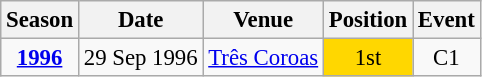<table class="wikitable" style="text-align:center; font-size:95%;">
<tr>
<th>Season</th>
<th>Date</th>
<th>Venue</th>
<th>Position</th>
<th>Event</th>
</tr>
<tr>
<td><strong><a href='#'>1996</a></strong></td>
<td align=right>29 Sep 1996</td>
<td align=left><a href='#'>Três Coroas</a></td>
<td bgcolor=gold>1st</td>
<td>C1</td>
</tr>
</table>
